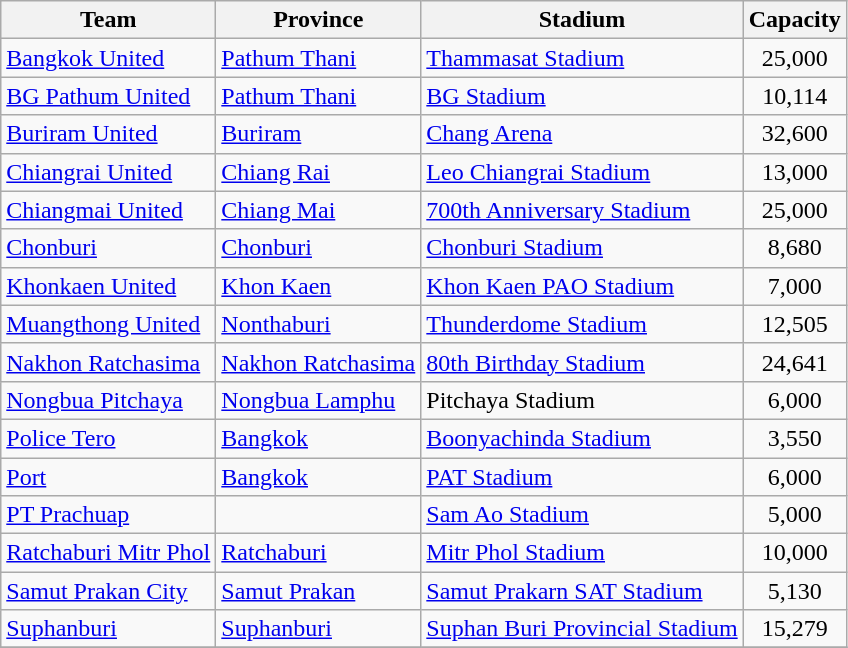<table class="wikitable sortable">
<tr>
<th>Team</th>
<th>Province</th>
<th>Stadium</th>
<th>Capacity</th>
</tr>
<tr>
<td><a href='#'>Bangkok United</a></td>
<td><a href='#'>Pathum Thani</a></td>
<td><a href='#'>Thammasat Stadium</a></td>
<td align="center">25,000</td>
</tr>
<tr>
<td><a href='#'>BG Pathum United</a></td>
<td><a href='#'>Pathum Thani</a></td>
<td><a href='#'>BG Stadium</a></td>
<td align="center">10,114</td>
</tr>
<tr>
<td><a href='#'>Buriram United</a></td>
<td><a href='#'>Buriram</a></td>
<td><a href='#'>Chang Arena</a></td>
<td align="center">32,600</td>
</tr>
<tr>
<td><a href='#'>Chiangrai United</a></td>
<td><a href='#'>Chiang Rai</a></td>
<td><a href='#'>Leo Chiangrai Stadium</a></td>
<td align="center">13,000</td>
</tr>
<tr>
<td><a href='#'>Chiangmai United</a></td>
<td><a href='#'>Chiang Mai</a></td>
<td><a href='#'>700th Anniversary Stadium</a></td>
<td align="center">25,000</td>
</tr>
<tr>
<td><a href='#'>Chonburi</a></td>
<td><a href='#'>Chonburi</a></td>
<td><a href='#'>Chonburi Stadium</a></td>
<td align="center">8,680</td>
</tr>
<tr>
<td><a href='#'>Khonkaen United</a></td>
<td><a href='#'>Khon Kaen</a></td>
<td><a href='#'>Khon Kaen PAO Stadium</a></td>
<td align="center">7,000</td>
</tr>
<tr>
<td><a href='#'>Muangthong United</a></td>
<td><a href='#'>Nonthaburi</a></td>
<td><a href='#'>Thunderdome Stadium</a></td>
<td align="center">12,505</td>
</tr>
<tr>
<td><a href='#'>Nakhon Ratchasima</a></td>
<td><a href='#'>Nakhon Ratchasima</a></td>
<td><a href='#'>80th Birthday Stadium</a></td>
<td align="center">24,641</td>
</tr>
<tr>
<td><a href='#'>Nongbua Pitchaya</a></td>
<td><a href='#'>Nongbua Lamphu</a></td>
<td>Pitchaya Stadium</td>
<td align="center">6,000</td>
</tr>
<tr>
<td><a href='#'>Police Tero</a></td>
<td><a href='#'>Bangkok</a></td>
<td><a href='#'>Boonyachinda Stadium</a></td>
<td align="center">3,550</td>
</tr>
<tr>
<td><a href='#'>Port</a></td>
<td><a href='#'>Bangkok</a></td>
<td><a href='#'>PAT Stadium</a></td>
<td align="center">6,000</td>
</tr>
<tr>
<td><a href='#'>PT Prachuap</a></td>
<td></td>
<td><a href='#'>Sam Ao Stadium</a></td>
<td align="center">5,000</td>
</tr>
<tr>
<td><a href='#'>Ratchaburi Mitr Phol</a></td>
<td><a href='#'>Ratchaburi</a></td>
<td><a href='#'>Mitr Phol Stadium</a></td>
<td align="center">10,000</td>
</tr>
<tr>
<td><a href='#'>Samut Prakan City</a></td>
<td><a href='#'>Samut Prakan</a></td>
<td><a href='#'>Samut Prakarn SAT Stadium</a></td>
<td align="center">5,130</td>
</tr>
<tr>
<td><a href='#'>Suphanburi</a></td>
<td><a href='#'>Suphanburi</a></td>
<td><a href='#'>Suphan Buri Provincial Stadium</a></td>
<td align="center">15,279</td>
</tr>
<tr>
</tr>
</table>
